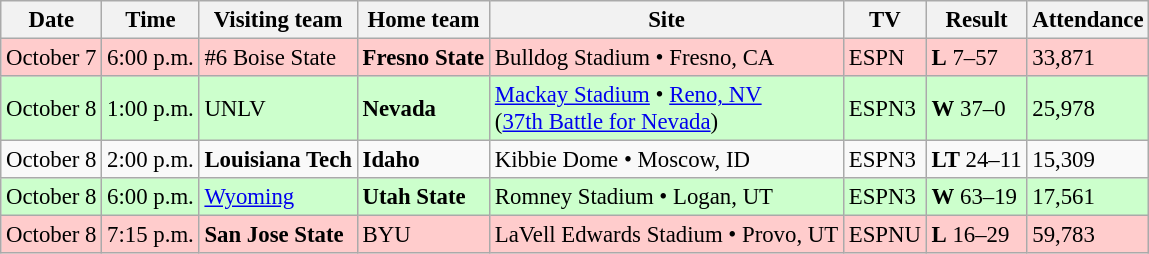<table class="wikitable" style="font-size:95%;">
<tr>
<th>Date</th>
<th>Time</th>
<th>Visiting team</th>
<th>Home team</th>
<th>Site</th>
<th>TV</th>
<th>Result</th>
<th>Attendance</th>
</tr>
<tr style="background:#fcc;">
<td>October 7</td>
<td>6:00 p.m.</td>
<td>#6  Boise State</td>
<td><strong>Fresno State</strong></td>
<td>Bulldog Stadium • Fresno, CA</td>
<td>ESPN</td>
<td><strong>L</strong> 7–57</td>
<td>33,871</td>
</tr>
<tr style="background:#cfc;">
<td>October 8</td>
<td>1:00 p.m.</td>
<td>UNLV</td>
<td><strong>Nevada</strong></td>
<td><a href='#'>Mackay Stadium</a> • <a href='#'>Reno, NV</a><br>(<a href='#'>37th Battle for Nevada</a>)</td>
<td>ESPN3</td>
<td><strong>W</strong> 37–0</td>
<td>25,978</td>
</tr>
<tr style=>
<td>October 8</td>
<td>2:00 p.m.</td>
<td><strong>Louisiana Tech</strong></td>
<td><strong>Idaho</strong></td>
<td>Kibbie Dome • Moscow, ID</td>
<td>ESPN3</td>
<td><strong>LT</strong> 24–11</td>
<td>15,309</td>
</tr>
<tr style="background:#cfc;">
<td>October 8</td>
<td>6:00 p.m.</td>
<td><a href='#'>Wyoming</a></td>
<td><strong>Utah State</strong></td>
<td>Romney Stadium • Logan, UT</td>
<td>ESPN3</td>
<td><strong>W</strong> 63–19</td>
<td>17,561</td>
</tr>
<tr style="background:#fcc;">
<td>October 8</td>
<td>7:15 p.m.</td>
<td><strong>San Jose State</strong></td>
<td>BYU</td>
<td>LaVell Edwards Stadium • Provo, UT</td>
<td>ESPNU</td>
<td><strong>L</strong> 16–29</td>
<td>59,783</td>
</tr>
</table>
